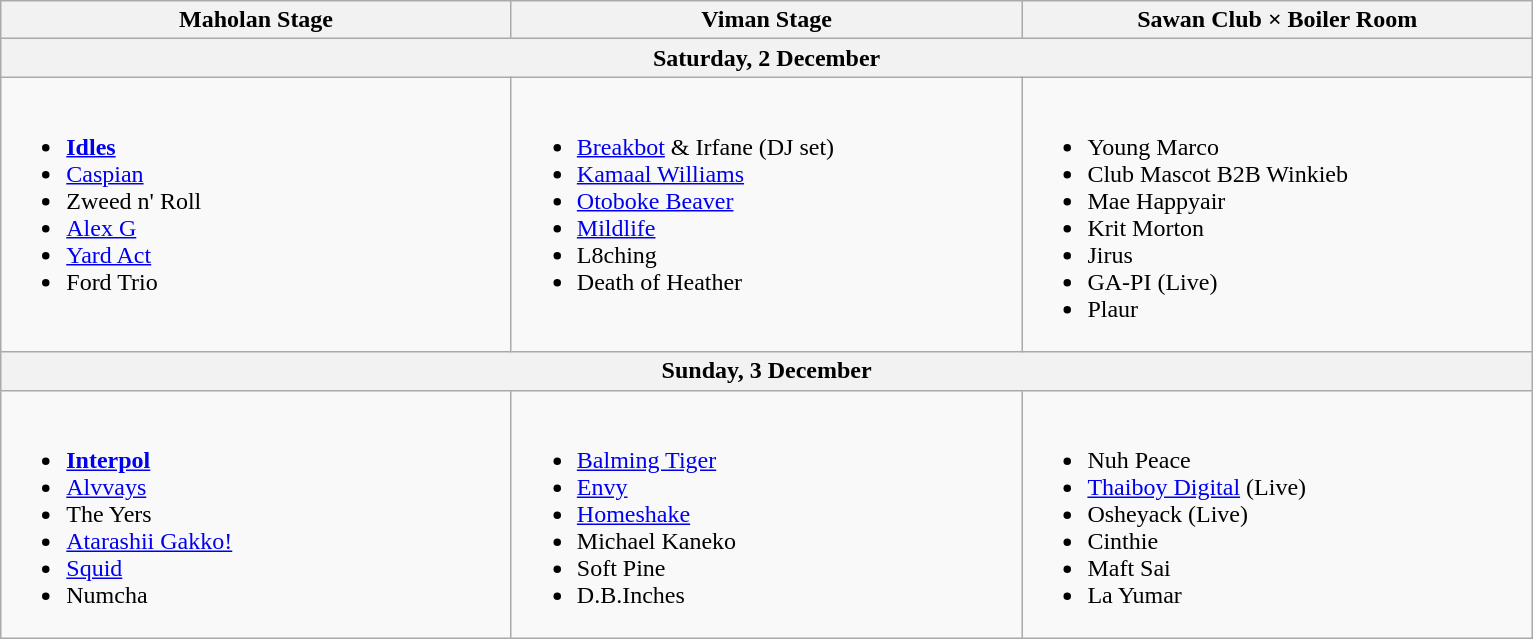<table class="wikitable">
<tr>
<th width="333">Maholan Stage</th>
<th width="333">Viman Stage</th>
<th width="333">Sawan Club × Boiler Room</th>
</tr>
<tr>
<th colspan="3">Saturday, 2 December</th>
</tr>
<tr valign="top">
<td><br><ul><li><strong><a href='#'>Idles</a></strong></li><li><a href='#'>Caspian</a></li><li>Zweed n' Roll</li><li><a href='#'>Alex G</a></li><li><a href='#'>Yard Act</a></li><li>Ford Trio</li></ul></td>
<td><br><ul><li><a href='#'>Breakbot</a> & Irfane (DJ set)</li><li><a href='#'>Kamaal Williams</a></li><li><a href='#'>Otoboke Beaver</a></li><li><a href='#'>Mildlife</a></li><li>L8ching</li><li>Death of Heather</li></ul></td>
<td><br><ul><li>Young Marco</li><li>Club Mascot B2B Winkieb</li><li>Mae Happyair</li><li>Krit Morton</li><li>Jirus</li><li>GA-PI (Live)</li><li>Plaur</li></ul></td>
</tr>
<tr>
<th colspan="3">Sunday, 3 December</th>
</tr>
<tr valign="top">
<td><br><ul><li><strong><a href='#'>Interpol</a></strong></li><li><a href='#'>Alvvays</a></li><li>The Yers</li><li><a href='#'>Atarashii Gakko!</a></li><li><a href='#'>Squid</a></li><li>Numcha</li></ul></td>
<td><br><ul><li><a href='#'>Balming Tiger</a></li><li><a href='#'>Envy</a></li><li><a href='#'>Homeshake</a></li><li>Michael Kaneko</li><li>Soft Pine</li><li>D.B.Inches</li></ul></td>
<td><br><ul><li>Nuh Peace</li><li><a href='#'>Thaiboy Digital</a> (Live)</li><li>Osheyack (Live)</li><li>Cinthie</li><li>Maft Sai</li><li>La Yumar</li></ul></td>
</tr>
</table>
